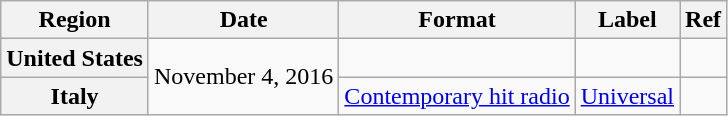<table class="wikitable plainrowheaders">
<tr>
<th scope="col">Region</th>
<th scope="col">Date</th>
<th scope="col">Format</th>
<th scope="col">Label</th>
<th scope="col">Ref</th>
</tr>
<tr>
<th scope="row">United States</th>
<td rowspan="2">November 4, 2016</td>
<td></td>
<td></td>
<td></td>
</tr>
<tr>
<th scope="row">Italy</th>
<td><a href='#'>Contemporary hit radio</a></td>
<td><a href='#'>Universal</a></td>
<td></td>
</tr>
</table>
